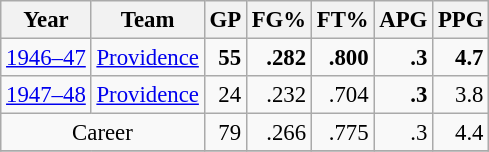<table class="wikitable sortable" style="font-size:95%; text-align:right;">
<tr>
<th>Year</th>
<th>Team</th>
<th>GP</th>
<th>FG%</th>
<th>FT%</th>
<th>APG</th>
<th>PPG</th>
</tr>
<tr>
<td style="text-align:left;"><a href='#'>1946–47</a></td>
<td style="text-align:left;"><a href='#'>Providence</a></td>
<td><strong>55</strong></td>
<td><strong>.282</strong></td>
<td><strong>.800</strong></td>
<td><strong>.3</strong></td>
<td><strong>4.7</strong></td>
</tr>
<tr>
<td style="text-align:left;"><a href='#'>1947–48</a></td>
<td style="text-align:left;"><a href='#'>Providence</a></td>
<td>24</td>
<td>.232</td>
<td>.704</td>
<td><strong>.3</strong></td>
<td>3.8</td>
</tr>
<tr>
<td style="text-align:center;" colspan="2">Career</td>
<td>79</td>
<td>.266</td>
<td>.775</td>
<td>.3</td>
<td>4.4</td>
</tr>
<tr>
</tr>
</table>
